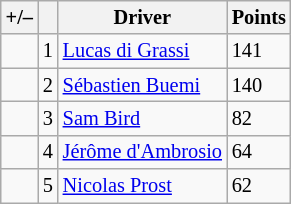<table class="wikitable" style="font-size: 85%;">
<tr>
<th scope="col">+/–</th>
<th scope="col"></th>
<th scope="col">Driver</th>
<th scope="col">Points</th>
</tr>
<tr>
<td align="left"></td>
<td align="center">1</td>
<td> <a href='#'>Lucas di Grassi</a></td>
<td align="left">141</td>
</tr>
<tr>
<td align="left"></td>
<td align="center">2</td>
<td> <a href='#'>Sébastien Buemi</a></td>
<td align="left">140</td>
</tr>
<tr>
<td align="left"></td>
<td align="center">3</td>
<td> <a href='#'>Sam Bird</a></td>
<td align="left">82</td>
</tr>
<tr>
<td align="left"></td>
<td align="center">4</td>
<td> <a href='#'>Jérôme d'Ambrosio</a></td>
<td align="left">64</td>
</tr>
<tr>
<td align="left"></td>
<td align="center">5</td>
<td> <a href='#'>Nicolas Prost</a></td>
<td align="left">62</td>
</tr>
</table>
